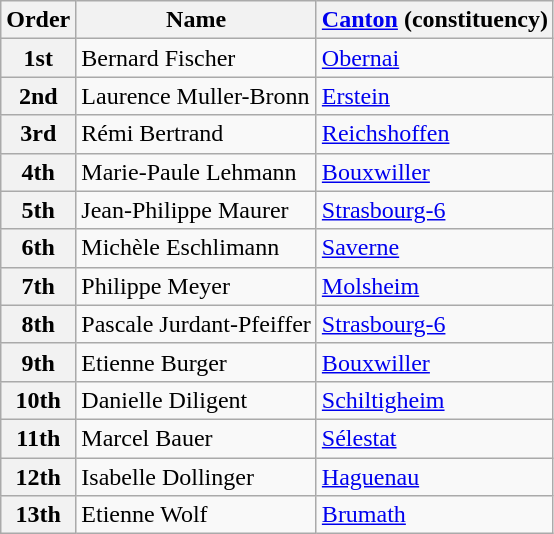<table class="wikitable">
<tr>
<th>Order</th>
<th>Name</th>
<th><a href='#'>Canton</a> (constituency)</th>
</tr>
<tr>
<th>1st</th>
<td>Bernard Fischer</td>
<td><a href='#'>Obernai</a></td>
</tr>
<tr>
<th>2nd</th>
<td>Laurence Muller-Bronn</td>
<td><a href='#'>Erstein</a></td>
</tr>
<tr>
<th>3rd</th>
<td>Rémi Bertrand</td>
<td><a href='#'>Reichshoffen</a></td>
</tr>
<tr>
<th>4th</th>
<td>Marie-Paule Lehmann</td>
<td><a href='#'>Bouxwiller</a></td>
</tr>
<tr>
<th>5th</th>
<td>Jean-Philippe Maurer</td>
<td><a href='#'>Strasbourg-6</a></td>
</tr>
<tr>
<th>6th</th>
<td>Michèle Eschlimann</td>
<td><a href='#'>Saverne</a></td>
</tr>
<tr>
<th>7th</th>
<td>Philippe Meyer</td>
<td><a href='#'>Molsheim</a></td>
</tr>
<tr>
<th>8th</th>
<td>Pascale Jurdant-Pfeiffer</td>
<td><a href='#'>Strasbourg-6</a></td>
</tr>
<tr>
<th>9th</th>
<td>Etienne Burger</td>
<td><a href='#'>Bouxwiller</a></td>
</tr>
<tr>
<th>10th</th>
<td>Danielle Diligent</td>
<td><a href='#'>Schiltigheim</a></td>
</tr>
<tr>
<th>11th</th>
<td>Marcel Bauer</td>
<td><a href='#'>Sélestat</a></td>
</tr>
<tr>
<th>12th</th>
<td>Isabelle Dollinger</td>
<td><a href='#'>Haguenau</a></td>
</tr>
<tr>
<th>13th</th>
<td>Etienne Wolf</td>
<td><a href='#'>Brumath</a></td>
</tr>
</table>
